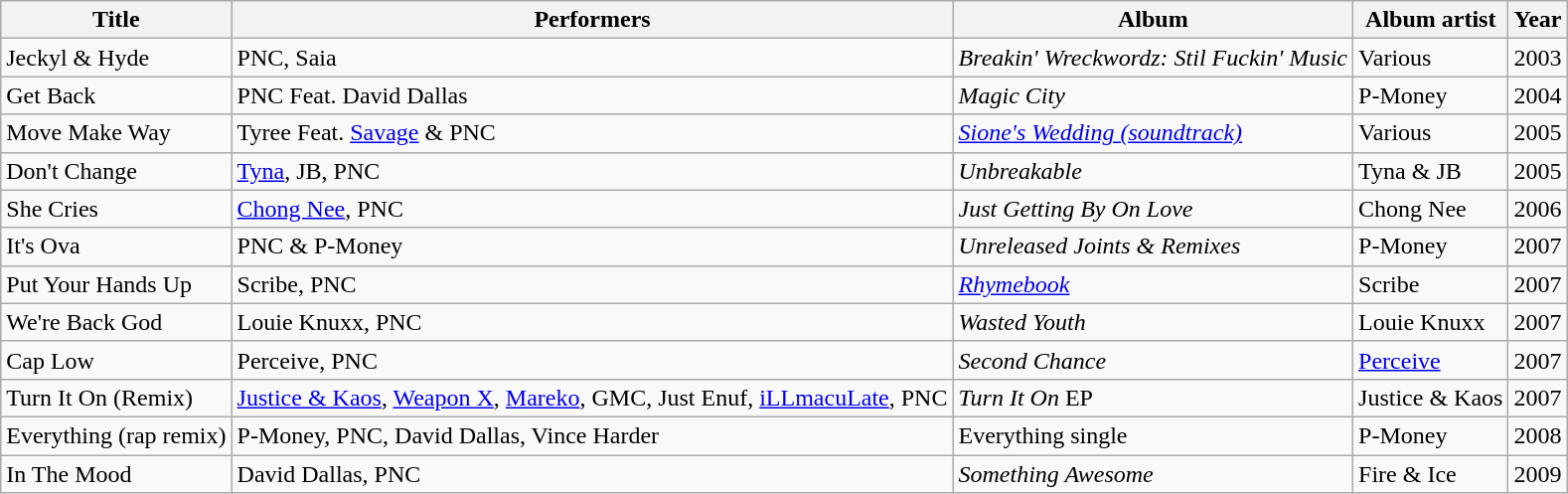<table class="wikitable">
<tr>
<th>Title</th>
<th>Performers</th>
<th>Album</th>
<th>Album artist</th>
<th>Year</th>
</tr>
<tr>
<td>Jeckyl & Hyde</td>
<td>PNC, Saia</td>
<td><em>Breakin' Wreckwordz: Stil Fuckin' Music</em></td>
<td>Various</td>
<td>2003</td>
</tr>
<tr>
<td>Get Back</td>
<td>PNC Feat. David Dallas</td>
<td><em>Magic City</em></td>
<td>P-Money</td>
<td>2004</td>
</tr>
<tr>
<td>Move Make Way</td>
<td>Tyree Feat. <a href='#'>Savage</a> & PNC</td>
<td><em><a href='#'>Sione's Wedding (soundtrack)</a></em></td>
<td>Various</td>
<td>2005</td>
</tr>
<tr>
<td>Don't Change</td>
<td><a href='#'>Tyna</a>, JB, PNC</td>
<td><em>Unbreakable</em></td>
<td>Tyna & JB</td>
<td>2005</td>
</tr>
<tr>
<td>She Cries</td>
<td><a href='#'>Chong Nee</a>, PNC</td>
<td><em>Just Getting By On Love</em></td>
<td>Chong Nee</td>
<td>2006</td>
</tr>
<tr>
<td>It's Ova</td>
<td>PNC & P-Money</td>
<td><em>Unreleased Joints & Remixes</em></td>
<td>P-Money</td>
<td>2007</td>
</tr>
<tr>
<td>Put Your Hands Up</td>
<td>Scribe, PNC</td>
<td><em><a href='#'>Rhymebook</a></em></td>
<td>Scribe</td>
<td>2007</td>
</tr>
<tr>
<td>We're Back God</td>
<td>Louie Knuxx, PNC</td>
<td><em>Wasted Youth</em></td>
<td>Louie Knuxx</td>
<td>2007</td>
</tr>
<tr>
<td>Cap Low</td>
<td>Perceive, PNC</td>
<td><em>Second Chance</em></td>
<td><a href='#'>Perceive</a></td>
<td>2007</td>
</tr>
<tr>
<td>Turn It On (Remix)</td>
<td><a href='#'>Justice & Kaos</a>, <a href='#'>Weapon X</a>, <a href='#'>Mareko</a>, GMC, Just Enuf, <a href='#'>iLLmacuLate</a>, PNC</td>
<td><em>Turn It On</em> EP</td>
<td>Justice & Kaos</td>
<td>2007</td>
</tr>
<tr>
<td>Everything (rap remix)</td>
<td>P-Money, PNC, David Dallas, Vince Harder</td>
<td>Everything single</td>
<td>P-Money</td>
<td>2008</td>
</tr>
<tr>
<td>In The Mood</td>
<td>David Dallas, PNC</td>
<td><em>Something Awesome</em></td>
<td>Fire & Ice</td>
<td>2009</td>
</tr>
</table>
